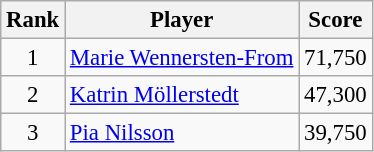<table class="wikitable" style="font-size:95%;">
<tr>
<th>Rank</th>
<th>Player</th>
<th>Score</th>
</tr>
<tr>
<td align=center>1</td>
<td> <a href='#'>Marie Wennersten-From</a></td>
<td align=right>71,750</td>
</tr>
<tr>
<td align=center>2</td>
<td> <a href='#'>Katrin Möllerstedt</a></td>
<td align=right>47,300</td>
</tr>
<tr>
<td align=center>3</td>
<td> <a href='#'>Pia Nilsson</a></td>
<td align=right>39,750</td>
</tr>
</table>
